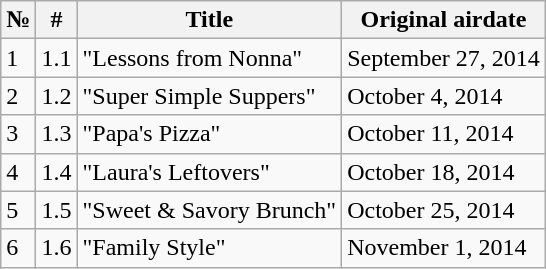<table class="wikitable">
<tr>
<th>№</th>
<th>#</th>
<th>Title</th>
<th>Original airdate</th>
</tr>
<tr>
<td>1</td>
<td>1.1</td>
<td>"Lessons from Nonna"</td>
<td>September 27, 2014</td>
</tr>
<tr>
<td>2</td>
<td>1.2</td>
<td>"Super Simple Suppers"</td>
<td>October 4, 2014</td>
</tr>
<tr>
<td>3</td>
<td>1.3</td>
<td>"Papa's Pizza"</td>
<td>October 11, 2014</td>
</tr>
<tr>
<td>4</td>
<td>1.4</td>
<td>"Laura's Leftovers"</td>
<td>October 18, 2014</td>
</tr>
<tr>
<td>5</td>
<td>1.5</td>
<td>"Sweet & Savory Brunch"</td>
<td>October 25, 2014</td>
</tr>
<tr>
<td>6</td>
<td>1.6</td>
<td>"Family Style"</td>
<td>November 1, 2014</td>
</tr>
</table>
